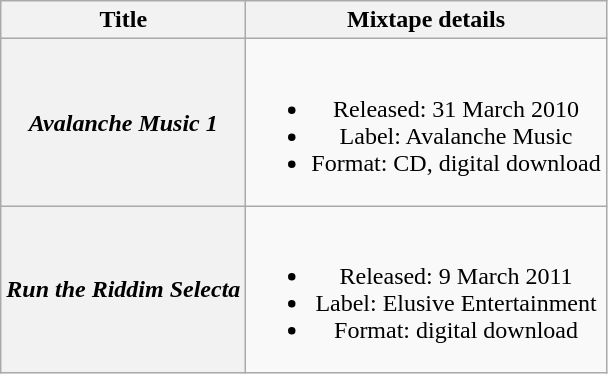<table class="wikitable plainrowheaders" style="text-align:center;">
<tr>
<th scope="col">Title</th>
<th scope="col">Mixtape details</th>
</tr>
<tr>
<th scope="row"><strong><em>Avalanche Music 1</em></strong></th>
<td><br><ul><li>Released: 31 March 2010</li><li>Label: Avalanche Music</li><li>Format: CD, digital download</li></ul></td>
</tr>
<tr>
<th scope="row"><strong><em>Run the Riddim Selecta</em></strong></th>
<td><br><ul><li>Released: 9 March 2011</li><li>Label: Elusive Entertainment</li><li>Format: digital download</li></ul></td>
</tr>
</table>
